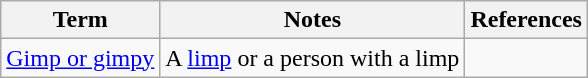<table class="wikitable">
<tr>
<th>Term</th>
<th>Notes</th>
<th>References</th>
</tr>
<tr>
<td><a href='#'>Gimp or gimpy</a></td>
<td>A <a href='#'>limp</a> or a person with a limp</td>
<td></td>
</tr>
</table>
